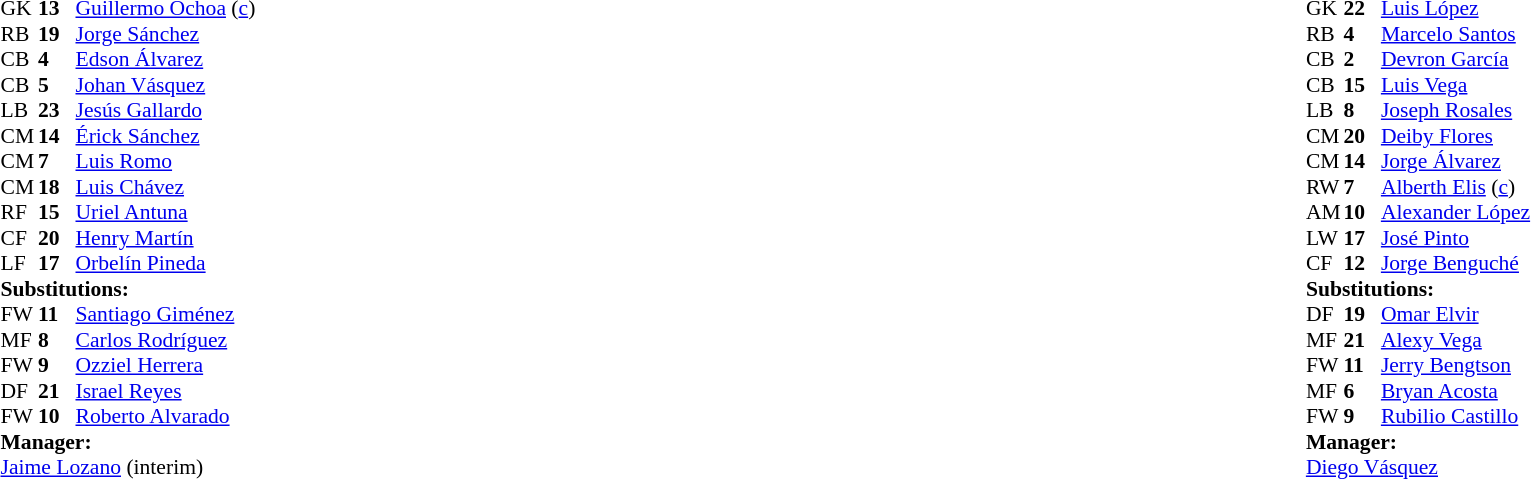<table width="100%">
<tr>
<td valign="top" width="40%"><br><table style="font-size:90%" cellspacing="0" cellpadding="0">
<tr>
<th width=25></th>
<th width=25></th>
</tr>
<tr>
<td>GK</td>
<td><strong>13</strong></td>
<td><a href='#'>Guillermo Ochoa</a> (<a href='#'>c</a>)</td>
</tr>
<tr>
<td>RB</td>
<td><strong>19</strong></td>
<td><a href='#'>Jorge Sánchez</a></td>
<td></td>
</tr>
<tr>
<td>CB</td>
<td><strong>4</strong></td>
<td><a href='#'>Edson Álvarez</a></td>
<td></td>
<td></td>
</tr>
<tr>
<td>CB</td>
<td><strong>5</strong></td>
<td><a href='#'>Johan Vásquez</a></td>
</tr>
<tr>
<td>LB</td>
<td><strong>23</strong></td>
<td><a href='#'>Jesús Gallardo</a></td>
<td></td>
<td></td>
</tr>
<tr>
<td>CM</td>
<td><strong>14</strong></td>
<td><a href='#'>Érick Sánchez</a></td>
<td></td>
<td></td>
</tr>
<tr>
<td>CM</td>
<td><strong>7</strong></td>
<td><a href='#'>Luis Romo</a></td>
</tr>
<tr>
<td>CM</td>
<td><strong>18</strong></td>
<td><a href='#'>Luis Chávez</a></td>
</tr>
<tr>
<td>RF</td>
<td><strong>15</strong></td>
<td><a href='#'>Uriel Antuna</a></td>
<td></td>
<td></td>
</tr>
<tr>
<td>CF</td>
<td><strong>20</strong></td>
<td><a href='#'>Henry Martín</a></td>
<td></td>
<td></td>
</tr>
<tr>
<td>LF</td>
<td><strong>17</strong></td>
<td><a href='#'>Orbelín Pineda</a></td>
<td></td>
<td></td>
</tr>
<tr>
<td colspan=3><strong>Substitutions:</strong></td>
</tr>
<tr>
<td>FW</td>
<td><strong>11</strong></td>
<td><a href='#'>Santiago Giménez</a></td>
<td></td>
<td></td>
</tr>
<tr>
<td>MF</td>
<td><strong>8</strong></td>
<td><a href='#'>Carlos Rodríguez</a></td>
<td></td>
<td></td>
</tr>
<tr>
<td>FW</td>
<td><strong>9</strong></td>
<td><a href='#'>Ozziel Herrera</a></td>
<td></td>
<td></td>
</tr>
<tr>
<td>DF</td>
<td><strong>21</strong></td>
<td><a href='#'>Israel Reyes</a></td>
<td></td>
<td></td>
</tr>
<tr>
<td>FW</td>
<td><strong>10</strong></td>
<td><a href='#'>Roberto Alvarado</a></td>
<td></td>
<td></td>
</tr>
<tr>
<td colspan=3><strong>Manager:</strong></td>
</tr>
<tr>
<td colspan=3><a href='#'>Jaime Lozano</a> (interim)</td>
</tr>
</table>
</td>
<td valign="top"></td>
<td valign="top" width="50%"><br><table style="font-size:90%; margin:auto" cellspacing="0" cellpadding="0">
<tr>
<th width=25></th>
<th width=25></th>
</tr>
<tr>
<td>GK</td>
<td><strong>22</strong></td>
<td><a href='#'>Luis López</a></td>
</tr>
<tr>
<td>RB</td>
<td><strong>4</strong></td>
<td><a href='#'>Marcelo Santos</a></td>
</tr>
<tr>
<td>CB</td>
<td><strong>2</strong></td>
<td><a href='#'>Devron García</a></td>
</tr>
<tr>
<td>CB</td>
<td><strong>15</strong></td>
<td><a href='#'>Luis Vega</a></td>
<td></td>
</tr>
<tr>
<td>LB</td>
<td><strong>8</strong></td>
<td><a href='#'>Joseph Rosales</a></td>
</tr>
<tr>
<td>CM</td>
<td><strong>20</strong></td>
<td><a href='#'>Deiby Flores</a></td>
</tr>
<tr>
<td>CM</td>
<td><strong>14</strong></td>
<td><a href='#'>Jorge Álvarez</a></td>
<td></td>
<td></td>
</tr>
<tr>
<td>RW</td>
<td><strong>7</strong></td>
<td><a href='#'>Alberth Elis</a> (<a href='#'>c</a>)</td>
<td></td>
<td></td>
</tr>
<tr>
<td>AM</td>
<td><strong>10</strong></td>
<td><a href='#'>Alexander López</a></td>
<td></td>
<td></td>
</tr>
<tr>
<td>LW</td>
<td><strong>17</strong></td>
<td><a href='#'>José Pinto</a></td>
<td></td>
<td></td>
</tr>
<tr>
<td>CF</td>
<td><strong>12</strong></td>
<td><a href='#'>Jorge Benguché</a></td>
<td></td>
<td></td>
</tr>
<tr>
<td colspan=3><strong>Substitutions:</strong></td>
</tr>
<tr>
<td>DF</td>
<td><strong>19</strong></td>
<td><a href='#'>Omar Elvir</a></td>
<td></td>
<td></td>
</tr>
<tr>
<td>MF</td>
<td><strong>21</strong></td>
<td><a href='#'>Alexy Vega</a></td>
<td></td>
<td></td>
</tr>
<tr>
<td>FW</td>
<td><strong>11</strong></td>
<td><a href='#'>Jerry Bengtson</a></td>
<td></td>
<td></td>
</tr>
<tr>
<td>MF</td>
<td><strong>6</strong></td>
<td><a href='#'>Bryan Acosta</a></td>
<td></td>
<td></td>
</tr>
<tr>
<td>FW</td>
<td><strong>9</strong></td>
<td><a href='#'>Rubilio Castillo</a></td>
<td></td>
<td></td>
</tr>
<tr>
<td colspan=3><strong>Manager:</strong></td>
</tr>
<tr>
<td colspan=3> <a href='#'>Diego Vásquez</a></td>
</tr>
</table>
</td>
</tr>
</table>
